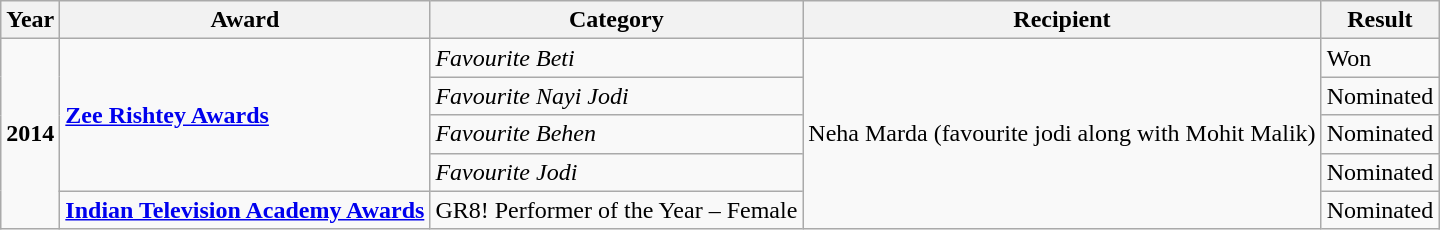<table class="wikitable">
<tr>
<th>Year</th>
<th>Award</th>
<th>Category</th>
<th>Recipient</th>
<th>Result</th>
</tr>
<tr>
<td rowspan="11"><strong>2014</strong></td>
<td rowspan="4"><strong><a href='#'>Zee Rishtey Awards</a></strong></td>
<td><em>Favourite Beti</em></td>
<td rowspan="11">Neha Marda (favourite jodi along with Mohit Malik)</td>
<td>Won</td>
</tr>
<tr>
<td><em>Favourite Nayi Jodi</em></td>
<td>Nominated</td>
</tr>
<tr>
<td><em>Favourite Behen</em></td>
<td>Nominated</td>
</tr>
<tr>
<td><em>Favourite Jodi</em></td>
<td>Nominated</td>
</tr>
<tr>
<td rowspan="11"><strong><a href='#'>Indian Television Academy Awards</a></strong></td>
<td>GR8! Performer of the Year – Female</td>
<td>Nominated</td>
</tr>
</table>
